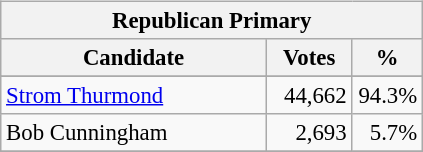<table class="wikitable" align="left" style="margin: 1em 1em 1em 0; font-size: 95%;">
<tr>
<th colspan="3">Republican Primary</th>
</tr>
<tr>
<th colspan="1" style="width: 170px">Candidate</th>
<th style="width: 50px">Votes</th>
<th style="width: 40px">%</th>
</tr>
<tr>
</tr>
<tr>
<td><a href='#'>Strom Thurmond</a></td>
<td align="right">44,662</td>
<td align="right">94.3%</td>
</tr>
<tr>
<td>Bob Cunningham</td>
<td align="right">2,693</td>
<td align="right">5.7%</td>
</tr>
<tr>
</tr>
</table>
